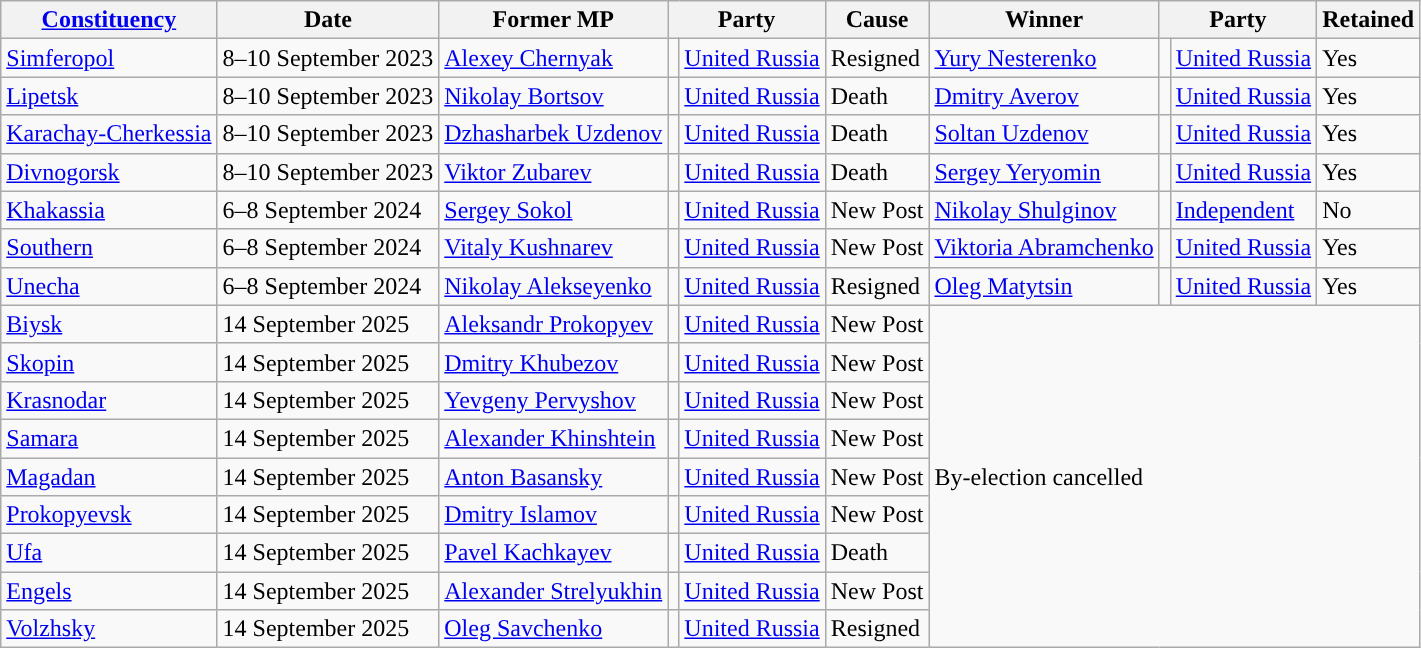<table class="wikitable">
<tr>
<th><a href='#'>Constituency</a></th>
<th>Date</th>
<th>Former MP</th>
<th colspan=2>Party</th>
<th>Cause</th>
<th>Winner</th>
<th colspan=2>Party</th>
<th>Retained</th>
</tr>
<tr>
<td><a href='#'>Simferopol</a></td>
<td>8–10 September 2023</td>
<td><a href='#'>Alexey Chernyak</a></td>
<td style="background-color:"></td>
<td><a href='#'>United Russia</a></td>
<td>Resigned</td>
<td><a href='#'>Yury Nesterenko</a></td>
<td style="background-color:"></td>
<td><a href='#'>United Russia</a></td>
<td>Yes</td>
</tr>
<tr>
<td><a href='#'>Lipetsk</a></td>
<td>8–10 September 2023</td>
<td><a href='#'>Nikolay Bortsov</a></td>
<td style="background-color:"></td>
<td><a href='#'>United Russia</a></td>
<td>Death</td>
<td><a href='#'>Dmitry Averov</a></td>
<td style="background-color:"></td>
<td><a href='#'>United Russia</a></td>
<td>Yes</td>
</tr>
<tr>
<td><a href='#'>Karachay-Cherkessia</a></td>
<td>8–10 September 2023</td>
<td><a href='#'>Dzhasharbek Uzdenov</a></td>
<td style="background-color:"></td>
<td><a href='#'>United Russia</a></td>
<td>Death</td>
<td><a href='#'>Soltan Uzdenov</a></td>
<td style="background-color:"></td>
<td><a href='#'>United Russia</a></td>
<td>Yes</td>
</tr>
<tr>
<td><a href='#'>Divnogorsk</a></td>
<td>8–10 September 2023</td>
<td><a href='#'>Viktor Zubarev</a></td>
<td style="background-color:"></td>
<td><a href='#'>United Russia</a></td>
<td>Death</td>
<td><a href='#'>Sergey Yeryomin</a></td>
<td style="background-color:"></td>
<td><a href='#'>United Russia</a></td>
<td>Yes</td>
</tr>
<tr>
<td><a href='#'>Khakassia</a></td>
<td>6–8 September 2024</td>
<td><a href='#'>Sergey Sokol</a></td>
<td style="background-color:"></td>
<td><a href='#'>United Russia</a></td>
<td>New Post</td>
<td><a href='#'>Nikolay Shulginov</a></td>
<td style="background-color:"></td>
<td><a href='#'>Independent</a></td>
<td>No</td>
</tr>
<tr>
<td><a href='#'>Southern</a></td>
<td>6–8 September 2024</td>
<td><a href='#'>Vitaly Kushnarev</a></td>
<td style="background-color:"></td>
<td><a href='#'>United Russia</a></td>
<td>New Post</td>
<td><a href='#'>Viktoria Abramchenko</a></td>
<td style="background-color:"></td>
<td><a href='#'>United Russia</a></td>
<td>Yes</td>
</tr>
<tr>
<td><a href='#'>Unecha</a></td>
<td>6–8 September 2024</td>
<td><a href='#'>Nikolay Alekseyenko</a></td>
<td style="background-color:"></td>
<td><a href='#'>United Russia</a></td>
<td>Resigned</td>
<td><a href='#'>Oleg Matytsin</a></td>
<td style="background-color:"></td>
<td><a href='#'>United Russia</a></td>
<td>Yes</td>
</tr>
<tr>
<td><a href='#'>Biysk</a></td>
<td>14 September 2025</td>
<td><a href='#'>Aleksandr Prokopyev</a></td>
<td style="background-color:"></td>
<td><a href='#'>United Russia</a></td>
<td>New Post</td>
<td rowspan=9 colspan=4>By-election cancelled</td>
</tr>
<tr>
<td><a href='#'>Skopin</a></td>
<td>14 September 2025</td>
<td><a href='#'>Dmitry Khubezov</a></td>
<td style="background-color:"></td>
<td><a href='#'>United Russia</a></td>
<td>New Post</td>
</tr>
<tr>
<td><a href='#'>Krasnodar</a></td>
<td>14 September 2025</td>
<td><a href='#'>Yevgeny Pervyshov</a></td>
<td style="background-color:"></td>
<td><a href='#'>United Russia</a></td>
<td>New Post</td>
</tr>
<tr>
<td><a href='#'>Samara</a></td>
<td>14 September 2025</td>
<td><a href='#'>Alexander Khinshtein</a></td>
<td style="background-color:"></td>
<td><a href='#'>United Russia</a></td>
<td>New Post</td>
</tr>
<tr>
<td><a href='#'>Magadan</a></td>
<td>14 September 2025</td>
<td><a href='#'>Anton Basansky</a></td>
<td style="background-color:"></td>
<td><a href='#'>United Russia</a></td>
<td>New Post</td>
</tr>
<tr>
<td><a href='#'>Prokopyevsk</a></td>
<td>14 September 2025</td>
<td><a href='#'>Dmitry Islamov</a></td>
<td style="background-color:"></td>
<td><a href='#'>United Russia</a></td>
<td>New Post</td>
</tr>
<tr>
<td><a href='#'>Ufa</a></td>
<td>14 September 2025</td>
<td><a href='#'>Pavel Kachkayev</a></td>
<td style="background-color:"></td>
<td><a href='#'>United Russia</a></td>
<td>Death</td>
</tr>
<tr>
<td><a href='#'>Engels</a></td>
<td>14 September 2025</td>
<td><a href='#'>Alexander Strelyukhin</a></td>
<td style="background-color:"></td>
<td><a href='#'>United Russia</a></td>
<td>New Post</td>
</tr>
<tr>
<td><a href='#'>Volzhsky</a></td>
<td>14 September 2025</td>
<td><a href='#'>Oleg Savchenko</a></td>
<td style="background-color:"></td>
<td><a href='#'>United Russia</a></td>
<td>Resigned</td>
</tr>
</table>
